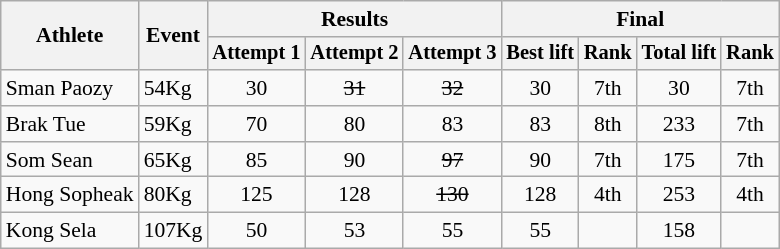<table class=wikitable style="font-size:90%">
<tr>
<th rowspan=2>Athlete</th>
<th rowspan=2>Event</th>
<th colspan=3>Results</th>
<th colspan=4>Final</th>
</tr>
<tr style="font-size:95%">
<th>Attempt 1</th>
<th>Attempt 2</th>
<th>Attempt 3</th>
<th>Best lift</th>
<th>Rank</th>
<th>Total lift</th>
<th>Rank</th>
</tr>
<tr style="text-align:center">
<td style="text-align:left">Sman Paozy</td>
<td style="text-align:left">54Kg</td>
<td>30</td>
<td><s>31</s></td>
<td><s>32</s></td>
<td>30</td>
<td>7th</td>
<td>30</td>
<td>7th</td>
</tr>
<tr style="text-align:center">
<td style="text-align:left">Brak Tue</td>
<td style="text-align:left">59Kg</td>
<td>70</td>
<td>80</td>
<td>83</td>
<td>83</td>
<td>8th</td>
<td>233</td>
<td>7th</td>
</tr>
<tr style="text-align:center">
<td style="text-align:left">Som Sean</td>
<td style="text-align:left">65Kg</td>
<td>85</td>
<td>90</td>
<td><s>97</s></td>
<td>90</td>
<td>7th</td>
<td>175</td>
<td>7th</td>
</tr>
<tr style="text-align:center">
<td style="text-align:left">Hong Sopheak</td>
<td style="text-align:left">80Kg</td>
<td>125</td>
<td>128</td>
<td><s>130</s></td>
<td>128</td>
<td>4th</td>
<td>253</td>
<td>4th</td>
</tr>
<tr style="text-align:center">
<td style="text-align:left">Kong Sela</td>
<td style="text-align:left">107Kg</td>
<td>50</td>
<td>53</td>
<td>55</td>
<td>55</td>
<td></td>
<td>158</td>
<td></td>
</tr>
</table>
